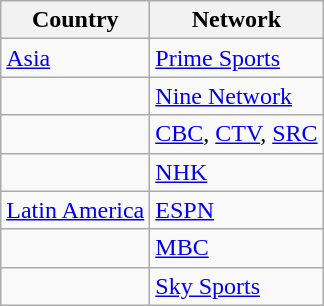<table class="wikitable">
<tr>
<th>Country</th>
<th>Network</th>
</tr>
<tr>
<td><a href='#'>Asia</a></td>
<td><a href='#'>Prime Sports</a></td>
</tr>
<tr>
<td></td>
<td><a href='#'>Nine Network</a></td>
</tr>
<tr>
<td></td>
<td><a href='#'>CBC</a>, <a href='#'>CTV</a>, <a href='#'>SRC</a></td>
</tr>
<tr>
<td></td>
<td><a href='#'>NHK</a></td>
</tr>
<tr>
<td><a href='#'>Latin America</a></td>
<td><a href='#'>ESPN</a></td>
</tr>
<tr>
<td></td>
<td><a href='#'>MBC</a></td>
</tr>
<tr>
<td></td>
<td><a href='#'>Sky Sports</a></td>
</tr>
</table>
